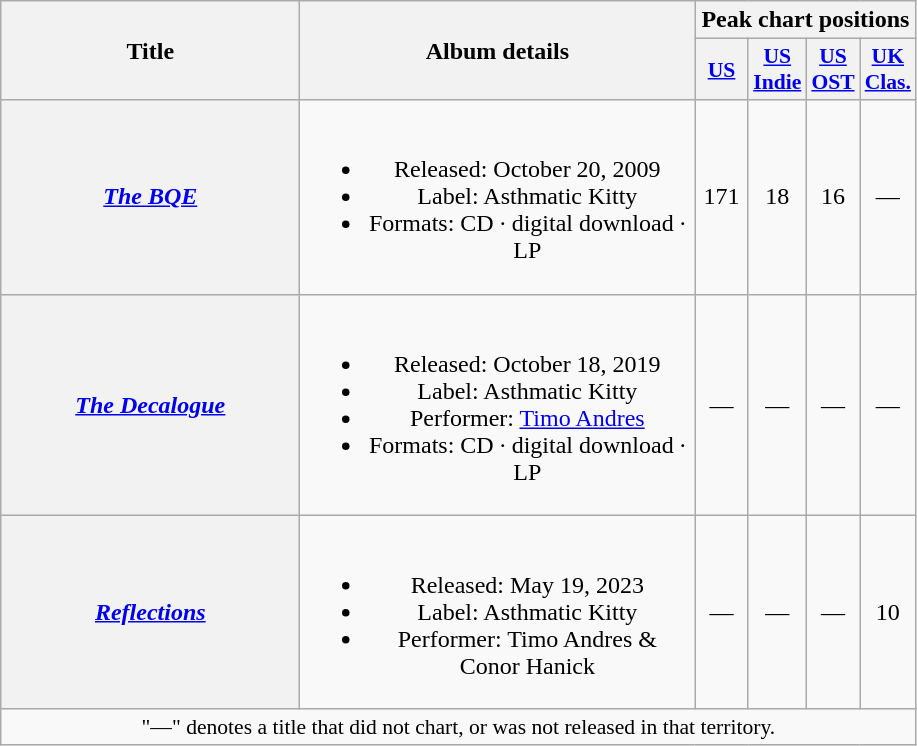<table class="wikitable plainrowheaders" style="text-align:center;">
<tr>
<th scope="col" rowspan="2" style="width:12em;">Title</th>
<th scope="col" rowspan="2" style="width:16em;">Album details</th>
<th scope="col" colspan="4">Peak chart positions</th>
</tr>
<tr>
<th scope="col" style="width:2em;font-size:90%;"><a href='#'>US</a><br></th>
<th scope="col" style="width:2em;font-size:90%;"><a href='#'>US<br>Indie</a><br></th>
<th scope="col" style="width:2em;font-size:90%;"><a href='#'>US<br>OST</a><br></th>
<th scope="col" style="width:2em;font-size:90%;"><a href='#'>UK<br>Clas.</a><br></th>
</tr>
<tr>
<th scope="row"><em><a href='#'>The BQE</a></em></th>
<td><br><ul><li>Released: October 20, 2009</li><li>Label: Asthmatic Kitty</li><li>Formats: CD · digital download · LP</li></ul></td>
<td>171</td>
<td>18</td>
<td>16</td>
<td>—</td>
</tr>
<tr>
<th scope="row"><em><a href='#'>The Decalogue</a></em></th>
<td><br><ul><li>Released: October 18, 2019</li><li>Label: Asthmatic Kitty</li><li>Performer: <a href='#'>Timo Andres</a></li><li>Formats: CD · digital download · LP</li></ul></td>
<td>—</td>
<td>—</td>
<td>—</td>
<td>—</td>
</tr>
<tr>
<th scope="row"><em><a href='#'>Reflections</a></em></th>
<td><br><ul><li>Released: May 19, 2023</li><li>Label: Asthmatic Kitty</li><li>Performer: Timo Andres & Conor Hanick</li></ul></td>
<td>—</td>
<td>—</td>
<td>—</td>
<td>10</td>
</tr>
<tr>
<td colspan="6" style="font-size:90%">"—" denotes a title that did not chart, or was not released in that territory.</td>
</tr>
</table>
